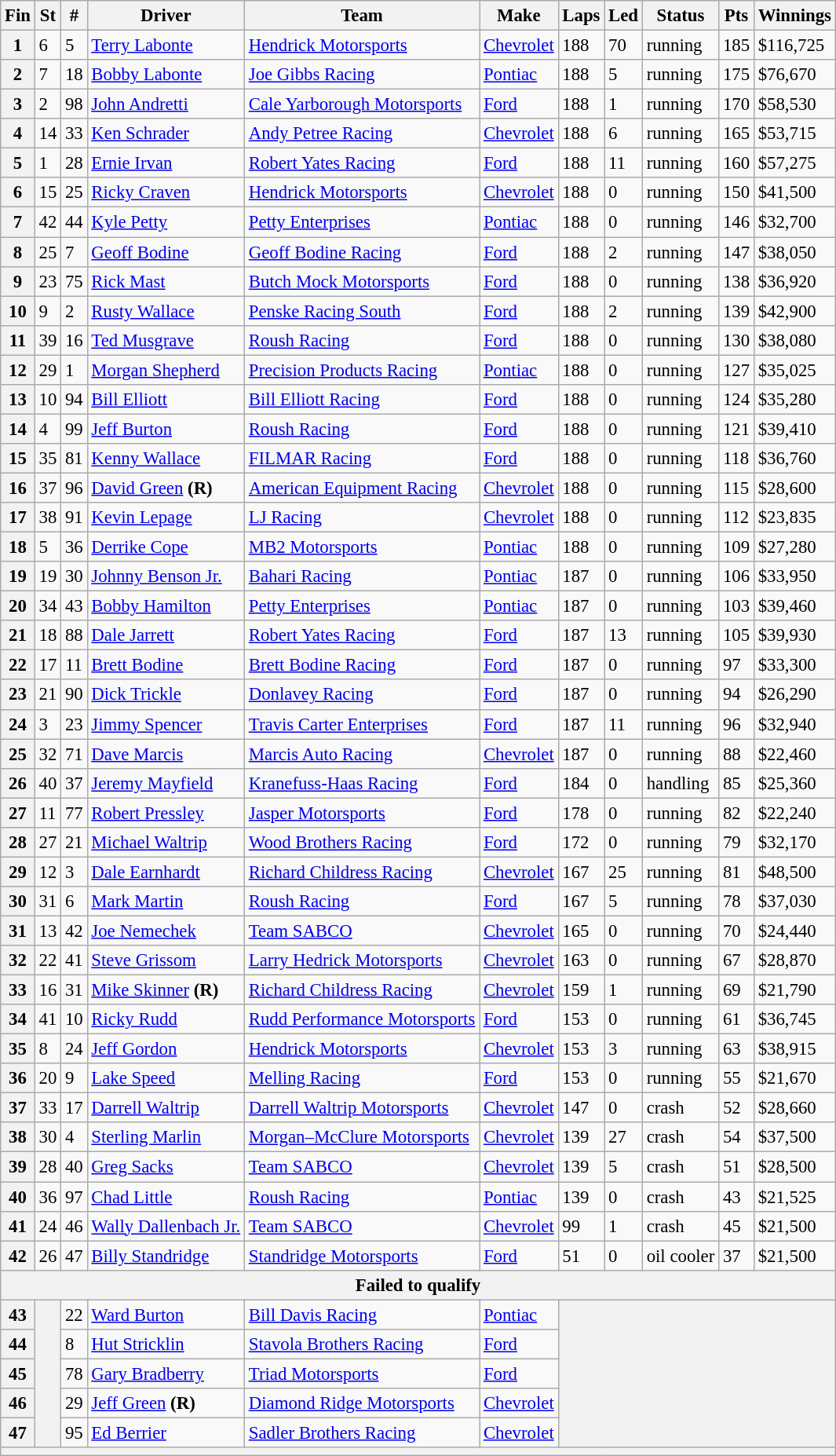<table class="wikitable" style="font-size:95%">
<tr>
<th>Fin</th>
<th>St</th>
<th>#</th>
<th>Driver</th>
<th>Team</th>
<th>Make</th>
<th>Laps</th>
<th>Led</th>
<th>Status</th>
<th>Pts</th>
<th>Winnings</th>
</tr>
<tr>
<th>1</th>
<td>6</td>
<td>5</td>
<td><a href='#'>Terry Labonte</a></td>
<td><a href='#'>Hendrick Motorsports</a></td>
<td><a href='#'>Chevrolet</a></td>
<td>188</td>
<td>70</td>
<td>running</td>
<td>185</td>
<td>$116,725</td>
</tr>
<tr>
<th>2</th>
<td>7</td>
<td>18</td>
<td><a href='#'>Bobby Labonte</a></td>
<td><a href='#'>Joe Gibbs Racing</a></td>
<td><a href='#'>Pontiac</a></td>
<td>188</td>
<td>5</td>
<td>running</td>
<td>175</td>
<td>$76,670</td>
</tr>
<tr>
<th>3</th>
<td>2</td>
<td>98</td>
<td><a href='#'>John Andretti</a></td>
<td><a href='#'>Cale Yarborough Motorsports</a></td>
<td><a href='#'>Ford</a></td>
<td>188</td>
<td>1</td>
<td>running</td>
<td>170</td>
<td>$58,530</td>
</tr>
<tr>
<th>4</th>
<td>14</td>
<td>33</td>
<td><a href='#'>Ken Schrader</a></td>
<td><a href='#'>Andy Petree Racing</a></td>
<td><a href='#'>Chevrolet</a></td>
<td>188</td>
<td>6</td>
<td>running</td>
<td>165</td>
<td>$53,715</td>
</tr>
<tr>
<th>5</th>
<td>1</td>
<td>28</td>
<td><a href='#'>Ernie Irvan</a></td>
<td><a href='#'>Robert Yates Racing</a></td>
<td><a href='#'>Ford</a></td>
<td>188</td>
<td>11</td>
<td>running</td>
<td>160</td>
<td>$57,275</td>
</tr>
<tr>
<th>6</th>
<td>15</td>
<td>25</td>
<td><a href='#'>Ricky Craven</a></td>
<td><a href='#'>Hendrick Motorsports</a></td>
<td><a href='#'>Chevrolet</a></td>
<td>188</td>
<td>0</td>
<td>running</td>
<td>150</td>
<td>$41,500</td>
</tr>
<tr>
<th>7</th>
<td>42</td>
<td>44</td>
<td><a href='#'>Kyle Petty</a></td>
<td><a href='#'>Petty Enterprises</a></td>
<td><a href='#'>Pontiac</a></td>
<td>188</td>
<td>0</td>
<td>running</td>
<td>146</td>
<td>$32,700</td>
</tr>
<tr>
<th>8</th>
<td>25</td>
<td>7</td>
<td><a href='#'>Geoff Bodine</a></td>
<td><a href='#'>Geoff Bodine Racing</a></td>
<td><a href='#'>Ford</a></td>
<td>188</td>
<td>2</td>
<td>running</td>
<td>147</td>
<td>$38,050</td>
</tr>
<tr>
<th>9</th>
<td>23</td>
<td>75</td>
<td><a href='#'>Rick Mast</a></td>
<td><a href='#'>Butch Mock Motorsports</a></td>
<td><a href='#'>Ford</a></td>
<td>188</td>
<td>0</td>
<td>running</td>
<td>138</td>
<td>$36,920</td>
</tr>
<tr>
<th>10</th>
<td>9</td>
<td>2</td>
<td><a href='#'>Rusty Wallace</a></td>
<td><a href='#'>Penske Racing South</a></td>
<td><a href='#'>Ford</a></td>
<td>188</td>
<td>2</td>
<td>running</td>
<td>139</td>
<td>$42,900</td>
</tr>
<tr>
<th>11</th>
<td>39</td>
<td>16</td>
<td><a href='#'>Ted Musgrave</a></td>
<td><a href='#'>Roush Racing</a></td>
<td><a href='#'>Ford</a></td>
<td>188</td>
<td>0</td>
<td>running</td>
<td>130</td>
<td>$38,080</td>
</tr>
<tr>
<th>12</th>
<td>29</td>
<td>1</td>
<td><a href='#'>Morgan Shepherd</a></td>
<td><a href='#'>Precision Products Racing</a></td>
<td><a href='#'>Pontiac</a></td>
<td>188</td>
<td>0</td>
<td>running</td>
<td>127</td>
<td>$35,025</td>
</tr>
<tr>
<th>13</th>
<td>10</td>
<td>94</td>
<td><a href='#'>Bill Elliott</a></td>
<td><a href='#'>Bill Elliott Racing</a></td>
<td><a href='#'>Ford</a></td>
<td>188</td>
<td>0</td>
<td>running</td>
<td>124</td>
<td>$35,280</td>
</tr>
<tr>
<th>14</th>
<td>4</td>
<td>99</td>
<td><a href='#'>Jeff Burton</a></td>
<td><a href='#'>Roush Racing</a></td>
<td><a href='#'>Ford</a></td>
<td>188</td>
<td>0</td>
<td>running</td>
<td>121</td>
<td>$39,410</td>
</tr>
<tr>
<th>15</th>
<td>35</td>
<td>81</td>
<td><a href='#'>Kenny Wallace</a></td>
<td><a href='#'>FILMAR Racing</a></td>
<td><a href='#'>Ford</a></td>
<td>188</td>
<td>0</td>
<td>running</td>
<td>118</td>
<td>$36,760</td>
</tr>
<tr>
<th>16</th>
<td>37</td>
<td>96</td>
<td><a href='#'>David Green</a> <strong>(R)</strong></td>
<td><a href='#'>American Equipment Racing</a></td>
<td><a href='#'>Chevrolet</a></td>
<td>188</td>
<td>0</td>
<td>running</td>
<td>115</td>
<td>$28,600</td>
</tr>
<tr>
<th>17</th>
<td>38</td>
<td>91</td>
<td><a href='#'>Kevin Lepage</a></td>
<td><a href='#'>LJ Racing</a></td>
<td><a href='#'>Chevrolet</a></td>
<td>188</td>
<td>0</td>
<td>running</td>
<td>112</td>
<td>$23,835</td>
</tr>
<tr>
<th>18</th>
<td>5</td>
<td>36</td>
<td><a href='#'>Derrike Cope</a></td>
<td><a href='#'>MB2 Motorsports</a></td>
<td><a href='#'>Pontiac</a></td>
<td>188</td>
<td>0</td>
<td>running</td>
<td>109</td>
<td>$27,280</td>
</tr>
<tr>
<th>19</th>
<td>19</td>
<td>30</td>
<td><a href='#'>Johnny Benson Jr.</a></td>
<td><a href='#'>Bahari Racing</a></td>
<td><a href='#'>Pontiac</a></td>
<td>187</td>
<td>0</td>
<td>running</td>
<td>106</td>
<td>$33,950</td>
</tr>
<tr>
<th>20</th>
<td>34</td>
<td>43</td>
<td><a href='#'>Bobby Hamilton</a></td>
<td><a href='#'>Petty Enterprises</a></td>
<td><a href='#'>Pontiac</a></td>
<td>187</td>
<td>0</td>
<td>running</td>
<td>103</td>
<td>$39,460</td>
</tr>
<tr>
<th>21</th>
<td>18</td>
<td>88</td>
<td><a href='#'>Dale Jarrett</a></td>
<td><a href='#'>Robert Yates Racing</a></td>
<td><a href='#'>Ford</a></td>
<td>187</td>
<td>13</td>
<td>running</td>
<td>105</td>
<td>$39,930</td>
</tr>
<tr>
<th>22</th>
<td>17</td>
<td>11</td>
<td><a href='#'>Brett Bodine</a></td>
<td><a href='#'>Brett Bodine Racing</a></td>
<td><a href='#'>Ford</a></td>
<td>187</td>
<td>0</td>
<td>running</td>
<td>97</td>
<td>$33,300</td>
</tr>
<tr>
<th>23</th>
<td>21</td>
<td>90</td>
<td><a href='#'>Dick Trickle</a></td>
<td><a href='#'>Donlavey Racing</a></td>
<td><a href='#'>Ford</a></td>
<td>187</td>
<td>0</td>
<td>running</td>
<td>94</td>
<td>$26,290</td>
</tr>
<tr>
<th>24</th>
<td>3</td>
<td>23</td>
<td><a href='#'>Jimmy Spencer</a></td>
<td><a href='#'>Travis Carter Enterprises</a></td>
<td><a href='#'>Ford</a></td>
<td>187</td>
<td>11</td>
<td>running</td>
<td>96</td>
<td>$32,940</td>
</tr>
<tr>
<th>25</th>
<td>32</td>
<td>71</td>
<td><a href='#'>Dave Marcis</a></td>
<td><a href='#'>Marcis Auto Racing</a></td>
<td><a href='#'>Chevrolet</a></td>
<td>187</td>
<td>0</td>
<td>running</td>
<td>88</td>
<td>$22,460</td>
</tr>
<tr>
<th>26</th>
<td>40</td>
<td>37</td>
<td><a href='#'>Jeremy Mayfield</a></td>
<td><a href='#'>Kranefuss-Haas Racing</a></td>
<td><a href='#'>Ford</a></td>
<td>184</td>
<td>0</td>
<td>handling</td>
<td>85</td>
<td>$25,360</td>
</tr>
<tr>
<th>27</th>
<td>11</td>
<td>77</td>
<td><a href='#'>Robert Pressley</a></td>
<td><a href='#'>Jasper Motorsports</a></td>
<td><a href='#'>Ford</a></td>
<td>178</td>
<td>0</td>
<td>running</td>
<td>82</td>
<td>$22,240</td>
</tr>
<tr>
<th>28</th>
<td>27</td>
<td>21</td>
<td><a href='#'>Michael Waltrip</a></td>
<td><a href='#'>Wood Brothers Racing</a></td>
<td><a href='#'>Ford</a></td>
<td>172</td>
<td>0</td>
<td>running</td>
<td>79</td>
<td>$32,170</td>
</tr>
<tr>
<th>29</th>
<td>12</td>
<td>3</td>
<td><a href='#'>Dale Earnhardt</a></td>
<td><a href='#'>Richard Childress Racing</a></td>
<td><a href='#'>Chevrolet</a></td>
<td>167</td>
<td>25</td>
<td>running</td>
<td>81</td>
<td>$48,500</td>
</tr>
<tr>
<th>30</th>
<td>31</td>
<td>6</td>
<td><a href='#'>Mark Martin</a></td>
<td><a href='#'>Roush Racing</a></td>
<td><a href='#'>Ford</a></td>
<td>167</td>
<td>5</td>
<td>running</td>
<td>78</td>
<td>$37,030</td>
</tr>
<tr>
<th>31</th>
<td>13</td>
<td>42</td>
<td><a href='#'>Joe Nemechek</a></td>
<td><a href='#'>Team SABCO</a></td>
<td><a href='#'>Chevrolet</a></td>
<td>165</td>
<td>0</td>
<td>running</td>
<td>70</td>
<td>$24,440</td>
</tr>
<tr>
<th>32</th>
<td>22</td>
<td>41</td>
<td><a href='#'>Steve Grissom</a></td>
<td><a href='#'>Larry Hedrick Motorsports</a></td>
<td><a href='#'>Chevrolet</a></td>
<td>163</td>
<td>0</td>
<td>running</td>
<td>67</td>
<td>$28,870</td>
</tr>
<tr>
<th>33</th>
<td>16</td>
<td>31</td>
<td><a href='#'>Mike Skinner</a> <strong>(R)</strong></td>
<td><a href='#'>Richard Childress Racing</a></td>
<td><a href='#'>Chevrolet</a></td>
<td>159</td>
<td>1</td>
<td>running</td>
<td>69</td>
<td>$21,790</td>
</tr>
<tr>
<th>34</th>
<td>41</td>
<td>10</td>
<td><a href='#'>Ricky Rudd</a></td>
<td><a href='#'>Rudd Performance Motorsports</a></td>
<td><a href='#'>Ford</a></td>
<td>153</td>
<td>0</td>
<td>running</td>
<td>61</td>
<td>$36,745</td>
</tr>
<tr>
<th>35</th>
<td>8</td>
<td>24</td>
<td><a href='#'>Jeff Gordon</a></td>
<td><a href='#'>Hendrick Motorsports</a></td>
<td><a href='#'>Chevrolet</a></td>
<td>153</td>
<td>3</td>
<td>running</td>
<td>63</td>
<td>$38,915</td>
</tr>
<tr>
<th>36</th>
<td>20</td>
<td>9</td>
<td><a href='#'>Lake Speed</a></td>
<td><a href='#'>Melling Racing</a></td>
<td><a href='#'>Ford</a></td>
<td>153</td>
<td>0</td>
<td>running</td>
<td>55</td>
<td>$21,670</td>
</tr>
<tr>
<th>37</th>
<td>33</td>
<td>17</td>
<td><a href='#'>Darrell Waltrip</a></td>
<td><a href='#'>Darrell Waltrip Motorsports</a></td>
<td><a href='#'>Chevrolet</a></td>
<td>147</td>
<td>0</td>
<td>crash</td>
<td>52</td>
<td>$28,660</td>
</tr>
<tr>
<th>38</th>
<td>30</td>
<td>4</td>
<td><a href='#'>Sterling Marlin</a></td>
<td><a href='#'>Morgan–McClure Motorsports</a></td>
<td><a href='#'>Chevrolet</a></td>
<td>139</td>
<td>27</td>
<td>crash</td>
<td>54</td>
<td>$37,500</td>
</tr>
<tr>
<th>39</th>
<td>28</td>
<td>40</td>
<td><a href='#'>Greg Sacks</a></td>
<td><a href='#'>Team SABCO</a></td>
<td><a href='#'>Chevrolet</a></td>
<td>139</td>
<td>5</td>
<td>crash</td>
<td>51</td>
<td>$28,500</td>
</tr>
<tr>
<th>40</th>
<td>36</td>
<td>97</td>
<td><a href='#'>Chad Little</a></td>
<td><a href='#'>Roush Racing</a></td>
<td><a href='#'>Pontiac</a></td>
<td>139</td>
<td>0</td>
<td>crash</td>
<td>43</td>
<td>$21,525</td>
</tr>
<tr>
<th>41</th>
<td>24</td>
<td>46</td>
<td><a href='#'>Wally Dallenbach Jr.</a></td>
<td><a href='#'>Team SABCO</a></td>
<td><a href='#'>Chevrolet</a></td>
<td>99</td>
<td>1</td>
<td>crash</td>
<td>45</td>
<td>$21,500</td>
</tr>
<tr>
<th>42</th>
<td>26</td>
<td>47</td>
<td><a href='#'>Billy Standridge</a></td>
<td><a href='#'>Standridge Motorsports</a></td>
<td><a href='#'>Ford</a></td>
<td>51</td>
<td>0</td>
<td>oil cooler</td>
<td>37</td>
<td>$21,500</td>
</tr>
<tr>
<th colspan="11">Failed to qualify</th>
</tr>
<tr>
<th>43</th>
<th rowspan="5"></th>
<td>22</td>
<td><a href='#'>Ward Burton</a></td>
<td><a href='#'>Bill Davis Racing</a></td>
<td><a href='#'>Pontiac</a></td>
<th colspan="5" rowspan="5"></th>
</tr>
<tr>
<th>44</th>
<td>8</td>
<td><a href='#'>Hut Stricklin</a></td>
<td><a href='#'>Stavola Brothers Racing</a></td>
<td><a href='#'>Ford</a></td>
</tr>
<tr>
<th>45</th>
<td>78</td>
<td><a href='#'>Gary Bradberry</a></td>
<td><a href='#'>Triad Motorsports</a></td>
<td><a href='#'>Ford</a></td>
</tr>
<tr>
<th>46</th>
<td>29</td>
<td><a href='#'>Jeff Green</a> <strong>(R)</strong></td>
<td><a href='#'>Diamond Ridge Motorsports</a></td>
<td><a href='#'>Chevrolet</a></td>
</tr>
<tr>
<th>47</th>
<td>95</td>
<td><a href='#'>Ed Berrier</a></td>
<td><a href='#'>Sadler Brothers Racing</a></td>
<td><a href='#'>Chevrolet</a></td>
</tr>
<tr>
<th colspan="11"></th>
</tr>
</table>
